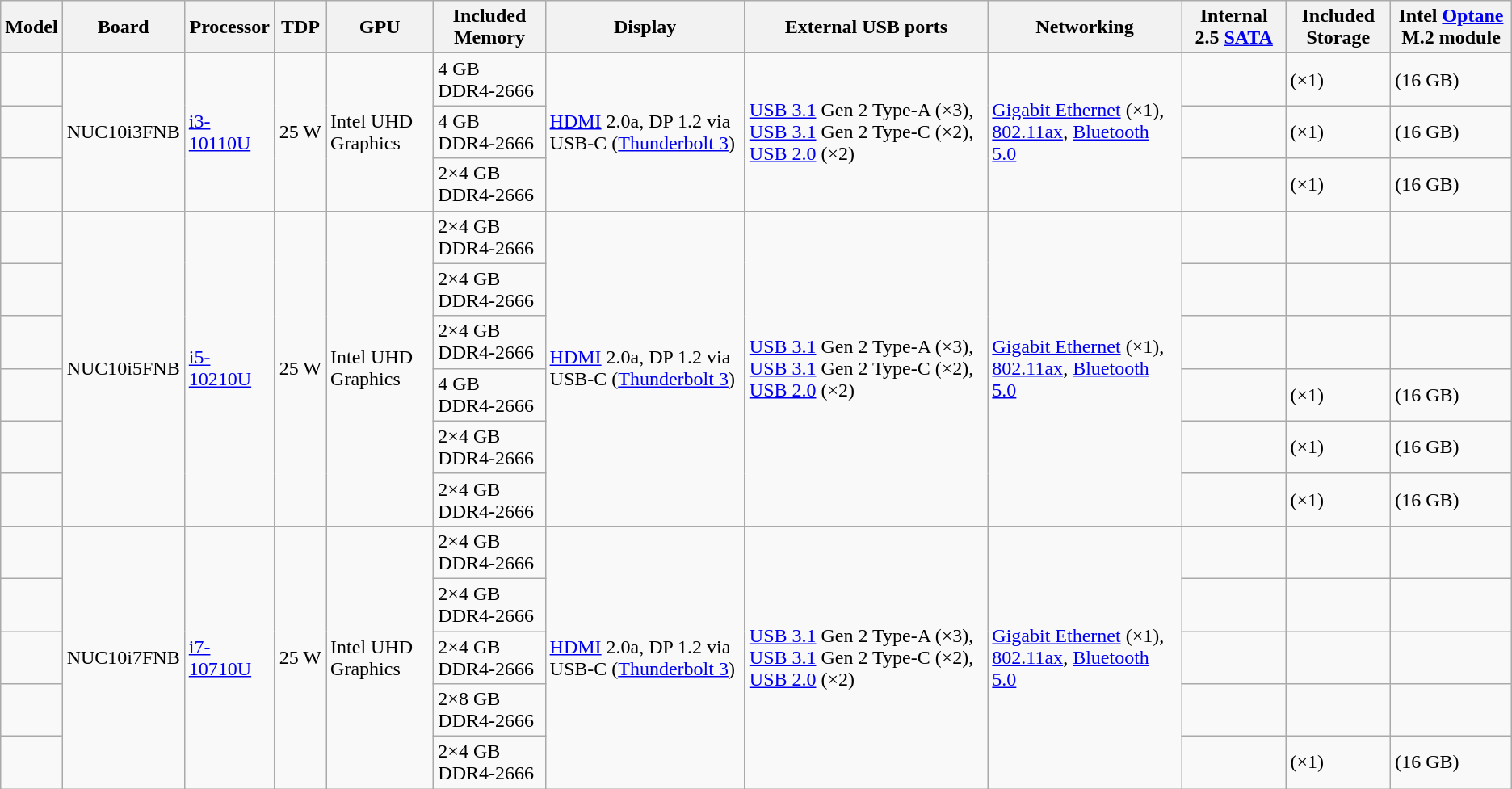<table class="wikitable">
<tr>
<th>Model</th>
<th>Board</th>
<th>Processor</th>
<th>TDP</th>
<th>GPU</th>
<th>Included Memory</th>
<th>Display</th>
<th>External USB ports</th>
<th>Networking</th>
<th>Internal 2.5 <a href='#'>SATA</a></th>
<th>Included Storage</th>
<th>Intel <a href='#'>Optane</a> M.2 module</th>
</tr>
<tr>
<td></td>
<td rowspan="3">NUC10i3FNB</td>
<td rowspan="3"><a href='#'>i3-10110U</a></td>
<td rowspan="3">25 W</td>
<td rowspan="3">Intel UHD Graphics</td>
<td>4 GB DDR4-2666</td>
<td rowspan="3"><a href='#'>HDMI</a> 2.0a, DP 1.2 via USB-C (<a href='#'>Thunderbolt 3</a>)</td>
<td rowspan="3"><a href='#'>USB 3.1</a> Gen 2 Type-A (×3), <a href='#'>USB 3.1</a> Gen 2 Type-C (×2), <a href='#'>USB 2.0</a> (×2)</td>
<td rowspan="3"><a href='#'>Gigabit Ethernet</a> (×1), <a href='#'>802.11ax</a>, <a href='#'>Bluetooth 5.0</a></td>
<td></td>
<td> (×1)</td>
<td> (16 GB)</td>
</tr>
<tr>
<td></td>
<td>4 GB DDR4-2666</td>
<td></td>
<td> (×1)</td>
<td> (16 GB)</td>
</tr>
<tr>
<td></td>
<td>2×4 GB DDR4-2666</td>
<td></td>
<td> (×1)</td>
<td> (16 GB)</td>
</tr>
<tr>
<td></td>
<td rowspan="6">NUC10i5FNB</td>
<td rowspan="6"><a href='#'>i5-10210U</a></td>
<td rowspan="6">25 W</td>
<td rowspan="6">Intel UHD Graphics</td>
<td>2×4 GB DDR4-2666</td>
<td rowspan="6"><a href='#'>HDMI</a> 2.0a, DP 1.2 via USB-C (<a href='#'>Thunderbolt 3</a>)</td>
<td rowspan="6"><a href='#'>USB 3.1</a> Gen 2 Type-A (×3), <a href='#'>USB 3.1</a> Gen 2 Type-C (×2), <a href='#'>USB 2.0</a> (×2)</td>
<td rowspan="6"><a href='#'>Gigabit Ethernet</a> (×1), <a href='#'>802.11ax</a>, <a href='#'>Bluetooth 5.0</a></td>
<td></td>
<td></td>
<td></td>
</tr>
<tr>
<td></td>
<td>2×4 GB DDR4-2666</td>
<td></td>
<td></td>
<td></td>
</tr>
<tr>
<td></td>
<td>2×4 GB DDR4-2666</td>
<td></td>
<td></td>
<td></td>
</tr>
<tr>
<td></td>
<td>4 GB DDR4-2666</td>
<td></td>
<td> (×1)</td>
<td> (16 GB)</td>
</tr>
<tr>
<td></td>
<td>2×4 GB DDR4-2666</td>
<td></td>
<td> (×1)</td>
<td> (16 GB)</td>
</tr>
<tr>
<td></td>
<td>2×4 GB DDR4-2666</td>
<td></td>
<td> (×1)</td>
<td> (16 GB)</td>
</tr>
<tr>
<td></td>
<td rowspan="5">NUC10i7FNB</td>
<td rowspan="5"><a href='#'>i7-10710U</a></td>
<td rowspan="5">25 W</td>
<td rowspan="5">Intel UHD Graphics</td>
<td>2×4 GB DDR4-2666</td>
<td rowspan="5"><a href='#'>HDMI</a> 2.0a, DP 1.2 via USB-C (<a href='#'>Thunderbolt 3</a>)</td>
<td rowspan="5"><a href='#'>USB 3.1</a> Gen 2 Type-A (×3), <a href='#'>USB 3.1</a> Gen 2 Type-C (×2), <a href='#'>USB 2.0</a> (×2)</td>
<td rowspan="5"><a href='#'>Gigabit Ethernet</a> (×1), <a href='#'>802.11ax</a>, <a href='#'>Bluetooth 5.0</a></td>
<td></td>
<td></td>
<td></td>
</tr>
<tr>
<td></td>
<td>2×4 GB DDR4-2666</td>
<td></td>
<td></td>
<td></td>
</tr>
<tr>
<td></td>
<td>2×4 GB DDR4-2666</td>
<td></td>
<td></td>
<td></td>
</tr>
<tr>
<td></td>
<td>2×8 GB DDR4-2666</td>
<td></td>
<td></td>
<td></td>
</tr>
<tr>
<td></td>
<td>2×4 GB DDR4-2666</td>
<td></td>
<td> (×1)</td>
<td> (16 GB)</td>
</tr>
</table>
